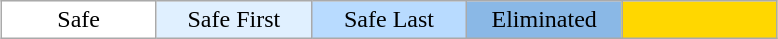<table class="wikitable" style="margin:1em auto; text-align:center;">
<tr>
<td bgcolor="FFFFFF" width="15%">Safe</td>
<td bgcolor="E0F0FF" width="15%">Safe First</td>
<td bgcolor="B8DBFF" width="15%">Safe Last</td>
<td bgcolor="8AB8E6" width="15%">Eliminated</td>
<td bgcolor="gold" width="15%"></td>
</tr>
</table>
